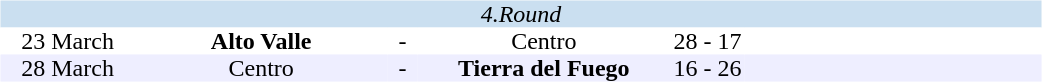<table width=700>
<tr>
<td width=700 valign="top"><br><table border=0 cellspacing=0 cellpadding=0 style="font-size: 100%; border-collapse: collapse;" width=100%>
<tr bgcolor="#CADFF0">
<td style="font-size:100%"; align="center" colspan="6"><em>4.Round</em></td>
</tr>
<tr align=center bgcolor=#FFFFFF>
<td width=90>23 March</td>
<td width=170><strong>Alto Valle</strong></td>
<td width=20>-</td>
<td width=170>Centro</td>
<td width=50>28 - 17</td>
<td width=200></td>
</tr>
<tr align=center bgcolor=#EEEEFF>
<td width=90>28 March</td>
<td width=170>Centro</td>
<td width=20>-</td>
<td width=170><strong>Tierra del Fuego</strong></td>
<td width=50>16 - 26</td>
<td width=200></td>
</tr>
</table>
</td>
</tr>
</table>
